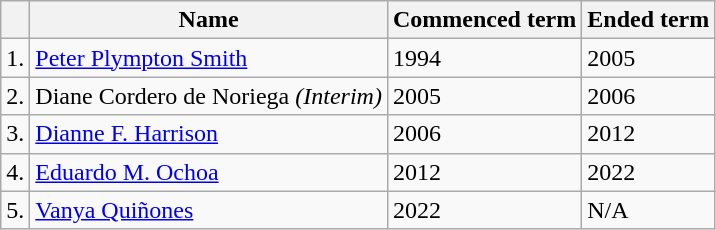<table class="wikitable">
<tr>
<th></th>
<th>Name</th>
<th>Commenced term</th>
<th>Ended term</th>
</tr>
<tr>
<td>1.</td>
<td><a href='#'>Peter Plympton Smith</a></td>
<td>1994</td>
<td>2005</td>
</tr>
<tr>
<td>2.</td>
<td>Diane Cordero de Noriega <em>(Interim)</em></td>
<td>2005</td>
<td>2006</td>
</tr>
<tr>
<td>3.</td>
<td><a href='#'>Dianne F. Harrison</a></td>
<td>2006</td>
<td>2012</td>
</tr>
<tr>
<td>4.</td>
<td><a href='#'>Eduardo M. Ochoa</a></td>
<td>2012</td>
<td>2022</td>
</tr>
<tr>
<td>5.</td>
<td><a href='#'>Vanya Quiñones</a></td>
<td>2022</td>
<td>N/A</td>
</tr>
</table>
